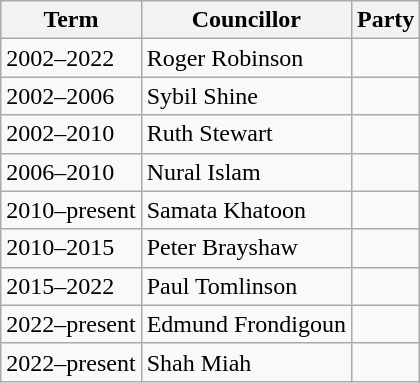<table class="wikitable">
<tr>
<th>Term</th>
<th>Councillor</th>
<th colspan=2>Party</th>
</tr>
<tr>
<td>2002–2022</td>
<td>Roger Robinson</td>
<td></td>
</tr>
<tr>
<td>2002–2006</td>
<td>Sybil Shine</td>
<td></td>
</tr>
<tr>
<td>2002–2010</td>
<td>Ruth Stewart</td>
<td></td>
</tr>
<tr>
<td>2006–2010</td>
<td>Nural Islam</td>
<td></td>
</tr>
<tr>
<td>2010–present</td>
<td>Samata Khatoon</td>
<td></td>
</tr>
<tr>
<td>2010–2015</td>
<td>Peter Brayshaw</td>
<td></td>
</tr>
<tr>
<td>2015–2022</td>
<td>Paul Tomlinson</td>
<td></td>
</tr>
<tr>
<td>2022–present</td>
<td>Edmund Frondigoun</td>
<td></td>
</tr>
<tr>
<td>2022–present</td>
<td>Shah Miah</td>
<td></td>
</tr>
</table>
